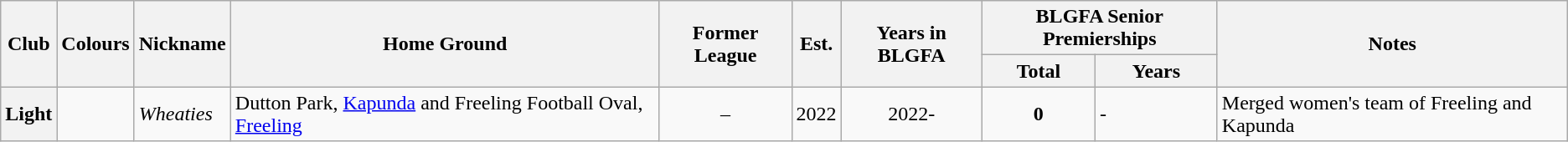<table class="wikitable sortable">
<tr>
<th rowspan="2">Club</th>
<th rowspan="2">Colours</th>
<th rowspan="2">Nickname</th>
<th rowspan="2">Home Ground</th>
<th rowspan="2">Former League</th>
<th rowspan="2">Est.</th>
<th rowspan="2">Years in BLGFA</th>
<th colspan="2">BLGFA Senior Premierships</th>
<th rowspan="2">Notes</th>
</tr>
<tr>
<th>Total</th>
<th>Years</th>
</tr>
<tr>
<th style="text-align:left">Light</th>
<td></td>
<td><em>Wheaties</em></td>
<td>Dutton Park, <a href='#'>Kapunda</a> and Freeling Football Oval, <a href='#'>Freeling</a></td>
<td align="center">–</td>
<td align="center">2022</td>
<td align="center">2022-</td>
<td align="center"><strong>0</strong></td>
<td>-</td>
<td>Merged women's team of Freeling and Kapunda</td>
</tr>
</table>
